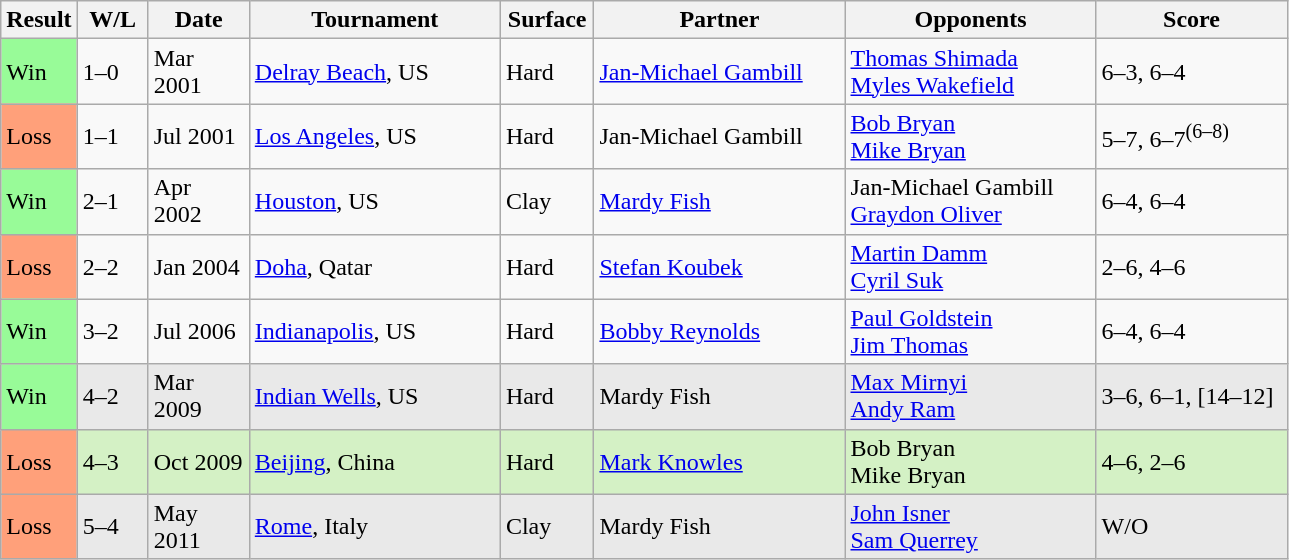<table class="sortable wikitable">
<tr>
<th style="width:40px">Result</th>
<th style="width:40px" class="unsortable">W/L</th>
<th style="width:60px">Date</th>
<th style="width:160px">Tournament</th>
<th style="width:55px">Surface</th>
<th style="width:160px">Partner</th>
<th style="width:160px">Opponents</th>
<th style="width:120px" class="unsortable">Score</th>
</tr>
<tr>
<td style="background:#98fb98;">Win</td>
<td>1–0</td>
<td>Mar 2001</td>
<td><a href='#'>Delray Beach</a>, US</td>
<td>Hard</td>
<td> <a href='#'>Jan-Michael Gambill</a></td>
<td> <a href='#'>Thomas Shimada</a><br> <a href='#'>Myles Wakefield</a></td>
<td>6–3, 6–4</td>
</tr>
<tr>
<td style="background:#ffa07a;">Loss</td>
<td>1–1</td>
<td>Jul 2001</td>
<td><a href='#'>Los Angeles</a>, US</td>
<td>Hard</td>
<td> Jan-Michael Gambill</td>
<td> <a href='#'>Bob Bryan</a><br> <a href='#'>Mike Bryan</a></td>
<td>5–7, 6–7<sup>(6–8)</sup></td>
</tr>
<tr>
<td style="background:#98fb98;">Win</td>
<td>2–1</td>
<td>Apr 2002</td>
<td><a href='#'>Houston</a>, US</td>
<td>Clay</td>
<td> <a href='#'>Mardy Fish</a></td>
<td> Jan-Michael Gambill<br> <a href='#'>Graydon Oliver</a></td>
<td>6–4, 6–4</td>
</tr>
<tr>
<td style="background:#ffa07a;">Loss</td>
<td>2–2</td>
<td>Jan 2004</td>
<td><a href='#'>Doha</a>, Qatar</td>
<td>Hard</td>
<td> <a href='#'>Stefan Koubek</a></td>
<td> <a href='#'>Martin Damm</a><br> <a href='#'>Cyril Suk</a></td>
<td>2–6, 4–6</td>
</tr>
<tr>
<td style="background:#98fb98;">Win</td>
<td>3–2</td>
<td>Jul 2006</td>
<td><a href='#'>Indianapolis</a>, US</td>
<td>Hard</td>
<td> <a href='#'>Bobby Reynolds</a></td>
<td> <a href='#'>Paul Goldstein</a><br> <a href='#'>Jim Thomas</a></td>
<td>6–4, 6–4</td>
</tr>
<tr style="background:#e9e9e9;">
<td style="background:#98fb98;">Win</td>
<td>4–2</td>
<td>Mar 2009</td>
<td><a href='#'>Indian Wells</a>, US</td>
<td>Hard</td>
<td> Mardy Fish</td>
<td> <a href='#'>Max Mirnyi</a><br> <a href='#'>Andy Ram</a></td>
<td>3–6, 6–1, [14–12]</td>
</tr>
<tr style="background:#d4f1c5;">
<td style="background:#ffa07a;">Loss</td>
<td>4–3</td>
<td>Oct 2009</td>
<td><a href='#'>Beijing</a>, China</td>
<td>Hard</td>
<td> <a href='#'>Mark Knowles</a></td>
<td> Bob Bryan<br> Mike Bryan</td>
<td>4–6, 2–6</td>
</tr>
<tr style="background:#e9e9e9;">
<td style="background:#ffa07a;">Loss</td>
<td>5–4</td>
<td>May 2011</td>
<td><a href='#'>Rome</a>, Italy</td>
<td>Clay</td>
<td> Mardy Fish</td>
<td> <a href='#'>John Isner</a><br> <a href='#'>Sam Querrey</a></td>
<td>W/O</td>
</tr>
</table>
